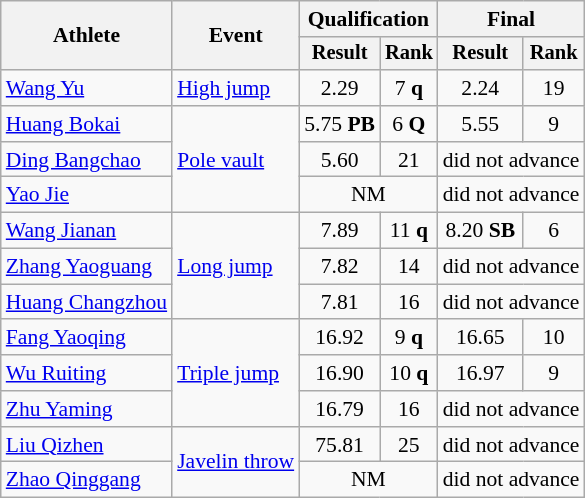<table class=wikitable style=font-size:90%>
<tr>
<th rowspan=2>Athlete</th>
<th rowspan=2>Event</th>
<th colspan=2>Qualification</th>
<th colspan=2>Final</th>
</tr>
<tr style=font-size:95%>
<th>Result</th>
<th>Rank</th>
<th>Result</th>
<th>Rank</th>
</tr>
<tr align=center>
<td align=left><a href='#'>Wang Yu</a></td>
<td align=left><a href='#'>High jump</a></td>
<td>2.29</td>
<td>7 <strong>q</strong></td>
<td>2.24</td>
<td>19</td>
</tr>
<tr align=center>
<td align=left><a href='#'>Huang Bokai</a></td>
<td align=left rowspan=3><a href='#'>Pole vault</a></td>
<td>5.75 <strong>PB</strong></td>
<td>6 <strong>Q</strong></td>
<td>5.55</td>
<td>9</td>
</tr>
<tr align=center>
<td align=left><a href='#'>Ding Bangchao</a></td>
<td>5.60</td>
<td>21</td>
<td colspan=2>did not advance</td>
</tr>
<tr align=center>
<td align=left><a href='#'>Yao Jie</a></td>
<td colspan=2>NM</td>
<td colspan=2>did not advance</td>
</tr>
<tr align=center>
<td align=left><a href='#'>Wang Jianan</a></td>
<td align=left rowspan=3><a href='#'>Long jump</a></td>
<td>7.89</td>
<td>11 <strong>q</strong></td>
<td>8.20 <strong>SB</strong></td>
<td>6</td>
</tr>
<tr align=center>
<td align=left><a href='#'>Zhang Yaoguang</a></td>
<td>7.82</td>
<td>14</td>
<td colspan=2>did not advance</td>
</tr>
<tr align=center>
<td align=left><a href='#'>Huang Changzhou</a></td>
<td>7.81</td>
<td>16</td>
<td colspan=2>did not advance</td>
</tr>
<tr align=center>
<td align=left><a href='#'>Fang Yaoqing</a></td>
<td align=left rowspan=3><a href='#'>Triple jump</a></td>
<td>16.92</td>
<td>9 <strong>q</strong></td>
<td>16.65</td>
<td>10</td>
</tr>
<tr align=center>
<td align=left><a href='#'>Wu Ruiting</a></td>
<td>16.90</td>
<td>10 <strong>q</strong></td>
<td>16.97</td>
<td>9</td>
</tr>
<tr align=center>
<td align=left><a href='#'>Zhu Yaming</a></td>
<td>16.79</td>
<td>16</td>
<td colspan=2>did not advance</td>
</tr>
<tr align=center>
<td align=left><a href='#'>Liu Qizhen</a></td>
<td align=left rowspan=2><a href='#'>Javelin throw</a></td>
<td>75.81</td>
<td>25</td>
<td colspan=2>did not advance</td>
</tr>
<tr align=center>
<td align=left><a href='#'>Zhao Qinggang</a></td>
<td colspan=2>NM</td>
<td colspan=2>did not advance</td>
</tr>
</table>
